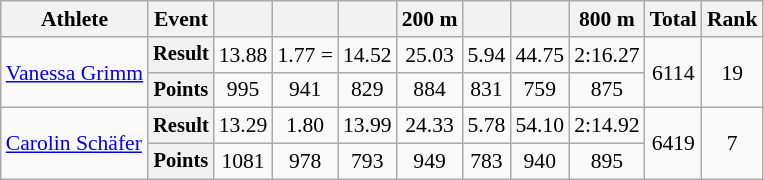<table class=wikitable style="font-size:90%; text-align:center">
<tr>
<th>Athlete</th>
<th>Event</th>
<th></th>
<th></th>
<th></th>
<th>200 m</th>
<th></th>
<th></th>
<th>800 m</th>
<th>Total</th>
<th>Rank</th>
</tr>
<tr>
<td align=left rowspan=2><a href='#'>Vanessa Grimm</a></td>
<th style="font-size:95%">Result</th>
<td>13.88</td>
<td>1.77 =<strong></strong></td>
<td>14.52</td>
<td>25.03</td>
<td>5.94</td>
<td>44.75</td>
<td>2:16.27</td>
<td rowspan=2>6114</td>
<td rowspan=2>19</td>
</tr>
<tr align=center>
<th style="font-size:95%">Points</th>
<td>995</td>
<td>941</td>
<td>829</td>
<td>884</td>
<td>831</td>
<td>759</td>
<td>875</td>
</tr>
<tr>
<td align=left rowspan=2><a href='#'>Carolin Schäfer</a></td>
<th style="font-size:95%">Result</th>
<td>13.29 <strong></strong></td>
<td>1.80 <strong></strong></td>
<td>13.99 <strong></strong></td>
<td>24.33 <strong></strong></td>
<td>5.78 <strong></strong></td>
<td>54.10 <strong></strong></td>
<td>2:14.92 <strong></strong></td>
<td rowspan=2>6419 <strong></strong></td>
<td rowspan=2>7</td>
</tr>
<tr align=center>
<th style="font-size:95%">Points</th>
<td>1081</td>
<td>978</td>
<td>793</td>
<td>949</td>
<td>783</td>
<td>940</td>
<td>895</td>
</tr>
</table>
